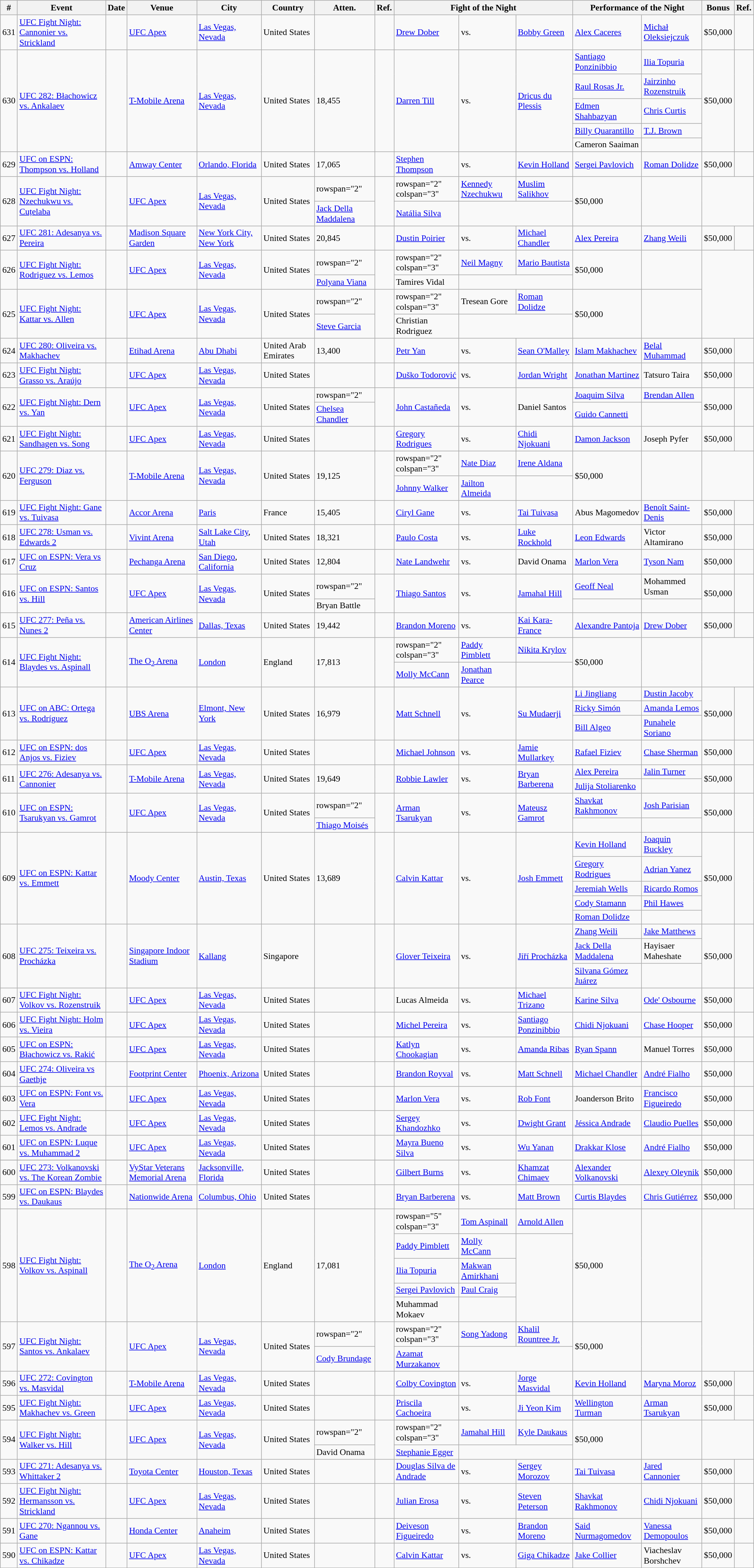<table class="sortable wikitable succession-box" style="font-size:90%;">
<tr>
<th scope="col">#</th>
<th scope="col">Event</th>
<th scope="col">Date</th>
<th scope="col">Venue</th>
<th scope="col">City</th>
<th scope="col">Country</th>
<th scope="col">Atten.</th>
<th scope="col">Ref.</th>
<th colspan="3">Fight of the Night</th>
<th colspan="2">Performance of the Night</th>
<th scope="col">Bonus</th>
<th scope="col">Ref.</th>
</tr>
<tr>
<td>631</td>
<td><a href='#'>UFC Fight Night: Cannonier vs. Strickland</a></td>
<td></td>
<td><a href='#'>UFC Apex</a></td>
<td><a href='#'>Las Vegas, Nevada</a></td>
<td>United States</td>
<td></td>
<td></td>
<td><a href='#'>Drew Dober</a></td>
<td>vs.</td>
<td><a href='#'>Bobby Green</a></td>
<td><a href='#'>Alex Caceres</a></td>
<td><a href='#'>Michał Oleksiejczuk</a></td>
<td>$50,000</td>
<td></td>
</tr>
<tr>
<td rowspan="5">630</td>
<td rowspan="5"><a href='#'>UFC 282: Błachowicz vs. Ankalaev</a></td>
<td rowspan="5"></td>
<td rowspan="5"><a href='#'>T-Mobile Arena</a></td>
<td rowspan="5"><a href='#'>Las Vegas, Nevada</a></td>
<td rowspan="5">United States</td>
<td rowspan="5">18,455</td>
<td rowspan="5"></td>
<td rowspan="5"><a href='#'>Darren Till</a></td>
<td rowspan="5">vs.</td>
<td rowspan="5"><a href='#'>Dricus du Plessis</a></td>
<td><a href='#'>Santiago Ponzinibbio</a></td>
<td><a href='#'>Ilia Topuria</a></td>
<td rowspan="5">$50,000</td>
<td rowspan="5"></td>
</tr>
<tr>
<td><a href='#'>Raul Rosas Jr.</a></td>
<td><a href='#'>Jairzinho Rozenstruik</a></td>
</tr>
<tr>
<td><a href='#'>Edmen Shahbazyan</a></td>
<td><a href='#'>Chris Curtis</a></td>
</tr>
<tr>
<td><a href='#'>Billy Quarantillo</a></td>
<td><a href='#'>T.J. Brown</a></td>
</tr>
<tr>
<td>Cameron Saaiman</td>
<td></td>
</tr>
<tr>
<td>629</td>
<td><a href='#'>UFC on ESPN: Thompson vs. Holland</a></td>
<td></td>
<td><a href='#'>Amway Center</a></td>
<td><a href='#'>Orlando, Florida</a></td>
<td>United States</td>
<td>17,065</td>
<td></td>
<td><a href='#'>Stephen Thompson</a></td>
<td>vs.</td>
<td><a href='#'>Kevin Holland</a></td>
<td><a href='#'>Sergei Pavlovich</a></td>
<td><a href='#'>Roman Dolidze</a></td>
<td>$50,000</td>
<td></td>
</tr>
<tr>
<td rowspan="2">628</td>
<td rowspan="2"><a href='#'>UFC Fight Night: Nzechukwu vs. Cuțelaba</a></td>
<td rowspan="2"></td>
<td rowspan="2"><a href='#'>UFC Apex</a></td>
<td rowspan="2"><a href='#'>Las Vegas, Nevada</a></td>
<td rowspan="2">United States</td>
<td>rowspan="2" </td>
<td rowspan="2"></td>
<td>rowspan="2" colspan="3" </td>
<td><a href='#'>Kennedy Nzechukwu</a></td>
<td><a href='#'>Muslim Salikhov</a></td>
<td rowspan="2">$50,000</td>
<td rowspan="2"></td>
</tr>
<tr>
<td><a href='#'>Jack Della Maddalena</a></td>
<td><a href='#'>Natália Silva</a></td>
</tr>
<tr>
<td>627</td>
<td><a href='#'>UFC 281: Adesanya vs. Pereira</a></td>
<td></td>
<td><a href='#'>Madison Square Garden</a></td>
<td><a href='#'>New York City, New York</a></td>
<td>United States</td>
<td>20,845</td>
<td></td>
<td><a href='#'>Dustin Poirier</a></td>
<td>vs.</td>
<td><a href='#'>Michael Chandler</a></td>
<td><a href='#'>Alex Pereira</a></td>
<td><a href='#'>Zhang Weili</a></td>
<td>$50,000</td>
<td></td>
</tr>
<tr>
<td rowspan="2">626</td>
<td rowspan="2"><a href='#'>UFC Fight Night: Rodriguez vs. Lemos</a></td>
<td rowspan="2"></td>
<td rowspan="2"><a href='#'>UFC Apex</a></td>
<td rowspan="2"><a href='#'>Las Vegas, Nevada</a></td>
<td rowspan="2">United States</td>
<td>rowspan="2" </td>
<td rowspan="2"></td>
<td>rowspan="2" colspan="3" </td>
<td><a href='#'>Neil Magny</a></td>
<td><a href='#'>Mario Bautista</a></td>
<td rowspan="2">$50,000</td>
<td rowspan="2"></td>
</tr>
<tr>
<td><a href='#'>Polyana Viana</a></td>
<td>Tamires Vidal</td>
</tr>
<tr>
<td rowspan="2">625</td>
<td rowspan="2"><a href='#'>UFC Fight Night: Kattar vs. Allen</a></td>
<td rowspan="2"></td>
<td rowspan="2"><a href='#'>UFC Apex</a></td>
<td rowspan="2"><a href='#'>Las Vegas, Nevada</a></td>
<td rowspan="2">United States</td>
<td>rowspan="2" </td>
<td rowspan="2"></td>
<td>rowspan="2" colspan="3" </td>
<td>Tresean Gore</td>
<td><a href='#'>Roman Dolidze</a></td>
<td rowspan="2">$50,000</td>
<td rowspan="2"></td>
</tr>
<tr>
<td><a href='#'>Steve Garcia</a></td>
<td>Christian Rodriguez</td>
</tr>
<tr>
<td>624</td>
<td><a href='#'>UFC 280: Oliveira vs. Makhachev</a></td>
<td></td>
<td><a href='#'>Etihad Arena</a></td>
<td><a href='#'>Abu Dhabi</a></td>
<td>United Arab Emirates</td>
<td>13,400</td>
<td></td>
<td><a href='#'>Petr Yan</a></td>
<td>vs.</td>
<td><a href='#'>Sean O'Malley</a></td>
<td><a href='#'>Islam Makhachev</a></td>
<td><a href='#'>Belal Muhammad</a></td>
<td>$50,000</td>
<td></td>
</tr>
<tr>
<td>623</td>
<td><a href='#'>UFC Fight Night: Grasso vs. Araújo</a></td>
<td></td>
<td><a href='#'>UFC Apex</a></td>
<td><a href='#'>Las Vegas, Nevada</a></td>
<td>United States</td>
<td></td>
<td></td>
<td><a href='#'>Duško Todorović</a></td>
<td>vs.</td>
<td><a href='#'>Jordan Wright</a></td>
<td><a href='#'>Jonathan Martinez</a></td>
<td>Tatsuro Taira</td>
<td>$50,000</td>
<td></td>
</tr>
<tr>
<td rowspan="2">622</td>
<td rowspan="2"><a href='#'>UFC Fight Night: Dern vs. Yan</a></td>
<td rowspan="2"></td>
<td rowspan="2"><a href='#'>UFC Apex</a></td>
<td rowspan="2"><a href='#'>Las Vegas, Nevada</a></td>
<td rowspan="2">United States</td>
<td>rowspan="2" </td>
<td rowspan="2"></td>
<td rowspan="2"><a href='#'>John Castañeda</a></td>
<td rowspan="2">vs.</td>
<td rowspan="2">Daniel Santos</td>
<td><a href='#'>Joaquim Silva</a></td>
<td><a href='#'>Brendan Allen</a></td>
<td rowspan="2">$50,000</td>
<td rowspan="2"></td>
</tr>
<tr>
<td><a href='#'>Chelsea Chandler</a></td>
<td><a href='#'>Guido Cannetti</a></td>
</tr>
<tr>
<td>621</td>
<td><a href='#'>UFC Fight Night: Sandhagen vs. Song</a></td>
<td></td>
<td><a href='#'>UFC Apex</a></td>
<td><a href='#'>Las Vegas, Nevada</a></td>
<td>United States</td>
<td></td>
<td></td>
<td><a href='#'>Gregory Rodrigues</a></td>
<td>vs.</td>
<td><a href='#'>Chidi Njokuani</a></td>
<td><a href='#'>Damon Jackson</a></td>
<td>Joseph Pyfer</td>
<td>$50,000</td>
<td></td>
</tr>
<tr>
<td rowspan="2">620</td>
<td rowspan="2"><a href='#'>UFC 279: Diaz vs. Ferguson</a></td>
<td rowspan="2"></td>
<td rowspan="2"><a href='#'>T-Mobile Arena</a></td>
<td rowspan="2"><a href='#'>Las Vegas, Nevada</a></td>
<td rowspan="2">United States</td>
<td rowspan="2">19,125</td>
<td rowspan="2"></td>
<td>rowspan="2" colspan="3" </td>
<td><a href='#'>Nate Diaz</a></td>
<td><a href='#'>Irene Aldana</a></td>
<td rowspan="2">$50,000</td>
<td rowspan="2"></td>
</tr>
<tr>
<td><a href='#'>Johnny Walker</a></td>
<td><a href='#'>Jailton Almeida</a></td>
</tr>
<tr>
<td>619</td>
<td><a href='#'>UFC Fight Night: Gane vs. Tuivasa</a></td>
<td></td>
<td><a href='#'>Accor Arena</a></td>
<td><a href='#'>Paris</a></td>
<td>France</td>
<td>15,405</td>
<td></td>
<td><a href='#'>Ciryl Gane</a></td>
<td>vs.</td>
<td><a href='#'>Tai Tuivasa</a></td>
<td>Abus Magomedov</td>
<td><a href='#'>Benoît Saint-Denis</a></td>
<td>$50,000</td>
<td></td>
</tr>
<tr>
<td>618</td>
<td><a href='#'>UFC 278: Usman vs. Edwards 2</a></td>
<td></td>
<td><a href='#'>Vivint Arena</a></td>
<td><a href='#'>Salt Lake City</a>, <a href='#'>Utah</a></td>
<td>United States</td>
<td>18,321</td>
<td></td>
<td><a href='#'>Paulo Costa</a></td>
<td>vs.</td>
<td><a href='#'>Luke Rockhold</a></td>
<td><a href='#'>Leon Edwards</a></td>
<td>Victor Altamirano</td>
<td>$50,000</td>
<td></td>
</tr>
<tr>
<td>617</td>
<td><a href='#'>UFC on ESPN: Vera vs Cruz</a></td>
<td></td>
<td><a href='#'>Pechanga Arena</a></td>
<td><a href='#'>San Diego</a>, <a href='#'>California</a></td>
<td>United States</td>
<td>12,804</td>
<td></td>
<td><a href='#'>Nate Landwehr</a></td>
<td>vs.</td>
<td>David Onama</td>
<td><a href='#'>Marlon Vera</a></td>
<td><a href='#'>Tyson Nam</a></td>
<td>$50,000</td>
<td></td>
</tr>
<tr>
<td rowspan="2">616</td>
<td rowspan="2"><a href='#'>UFC on ESPN: Santos vs. Hill</a></td>
<td rowspan="2"></td>
<td rowspan="2"><a href='#'>UFC Apex</a></td>
<td rowspan="2"><a href='#'>Las Vegas, Nevada</a></td>
<td rowspan="2">United States</td>
<td>rowspan="2" </td>
<td rowspan="2"></td>
<td rowspan="2"><a href='#'>Thiago Santos</a></td>
<td rowspan="2">vs.</td>
<td rowspan="2"><a href='#'>Jamahal Hill</a></td>
<td><a href='#'>Geoff Neal</a></td>
<td>Mohammed Usman</td>
<td rowspan="2">$50,000</td>
<td rowspan="2"></td>
</tr>
<tr>
<td>Bryan Battle</td>
<td></td>
</tr>
<tr>
<td>615</td>
<td><a href='#'>UFC 277: Peña vs. Nunes 2</a></td>
<td></td>
<td><a href='#'>American Airlines Center</a></td>
<td><a href='#'>Dallas, Texas</a></td>
<td>United States</td>
<td>19,442</td>
<td></td>
<td><a href='#'>Brandon Moreno</a></td>
<td>vs.</td>
<td><a href='#'>Kai Kara-France</a></td>
<td><a href='#'>Alexandre Pantoja</a></td>
<td><a href='#'>Drew Dober</a></td>
<td>$50,000</td>
<td></td>
</tr>
<tr>
<td rowspan="2">614</td>
<td rowspan="2"><a href='#'>UFC Fight Night: Blaydes vs. Aspinall</a></td>
<td rowspan="2"></td>
<td rowspan="2"><a href='#'>The O<sub>2</sub> Arena</a></td>
<td rowspan="2"><a href='#'>London</a></td>
<td rowspan="2">England</td>
<td rowspan="2">17,813</td>
<td rowspan="2"></td>
<td>rowspan="2" colspan="3" </td>
<td><a href='#'>Paddy Pimblett</a></td>
<td><a href='#'>Nikita Krylov</a></td>
<td rowspan="2">$50,000</td>
<td rowspan="2"></td>
</tr>
<tr>
<td><a href='#'>Molly McCann</a></td>
<td><a href='#'>Jonathan Pearce</a></td>
</tr>
<tr>
<td rowspan="3">613</td>
<td rowspan="3"><a href='#'>UFC on ABC: Ortega vs. Rodríguez</a></td>
<td rowspan="3"></td>
<td rowspan="3"><a href='#'>UBS Arena</a></td>
<td rowspan="3"><a href='#'>Elmont, New York</a></td>
<td rowspan="3">United States</td>
<td rowspan="3">16,979</td>
<td rowspan="3"></td>
<td rowspan="3"><a href='#'>Matt Schnell</a></td>
<td rowspan="3">vs.</td>
<td rowspan="3"><a href='#'>Su Mudaerji</a></td>
<td><a href='#'>Li Jingliang</a></td>
<td><a href='#'>Dustin Jacoby</a></td>
<td rowspan="3">$50,000</td>
<td rowspan="3"></td>
</tr>
<tr>
<td><a href='#'>Ricky Simón</a></td>
<td><a href='#'>Amanda Lemos</a></td>
</tr>
<tr>
<td><a href='#'>Bill Algeo</a></td>
<td><a href='#'>Punahele Soriano</a></td>
</tr>
<tr>
<td>612</td>
<td><a href='#'>UFC on ESPN: dos Anjos vs. Fiziev</a></td>
<td></td>
<td><a href='#'>UFC Apex</a></td>
<td><a href='#'>Las Vegas, Nevada</a></td>
<td>United States</td>
<td></td>
<td></td>
<td><a href='#'>Michael Johnson</a></td>
<td>vs.</td>
<td><a href='#'>Jamie Mullarkey</a></td>
<td><a href='#'>Rafael Fiziev</a></td>
<td><a href='#'>Chase Sherman</a></td>
<td>$50,000</td>
<td></td>
</tr>
<tr>
<td rowspan="2">611</td>
<td rowspan="2"><a href='#'>UFC 276: Adesanya vs. Cannonier</a></td>
<td rowspan="2"></td>
<td rowspan="2"><a href='#'>T-Mobile Arena</a></td>
<td rowspan="2"><a href='#'>Las Vegas, Nevada</a></td>
<td rowspan="2">United States</td>
<td rowspan="2">19,649</td>
<td rowspan="2"></td>
<td rowspan="2"><a href='#'>Robbie Lawler</a></td>
<td rowspan="2">vs.</td>
<td rowspan="2"><a href='#'>Bryan Barberena</a></td>
<td><a href='#'>Alex Pereira</a></td>
<td><a href='#'>Jalin Turner</a></td>
<td rowspan="2">$50,000</td>
<td rowspan="2"></td>
</tr>
<tr>
<td><a href='#'>Julija Stoliarenko</a></td>
<td></td>
</tr>
<tr>
<td rowspan="2">610</td>
<td rowspan="2"><a href='#'>UFC on ESPN: Tsarukyan vs. Gamrot</a></td>
<td rowspan="2"></td>
<td rowspan="2"><a href='#'>UFC Apex</a></td>
<td rowspan="2"><a href='#'>Las Vegas, Nevada</a></td>
<td rowspan="2">United States</td>
<td>rowspan="2"</td>
<td rowspan="2"></td>
<td rowspan="2"><a href='#'>Arman Tsarukyan</a></td>
<td rowspan="2">vs.</td>
<td rowspan="2"><a href='#'>Mateusz Gamrot</a></td>
<td><a href='#'>Shavkat Rakhmonov</a></td>
<td><a href='#'>Josh Parisian</a></td>
<td rowspan="2">$50,000</td>
<td rowspan="2"></td>
</tr>
<tr>
<td><a href='#'>Thiago Moisés</a></td>
<td></td>
</tr>
<tr>
<td rowspan="5">609</td>
<td rowspan="5"><a href='#'>UFC on ESPN: Kattar vs. Emmett</a></td>
<td rowspan="5"></td>
<td rowspan="5"><a href='#'>Moody Center</a></td>
<td rowspan="5"><a href='#'>Austin, Texas</a></td>
<td rowspan="5">United States</td>
<td rowspan="5">13,689</td>
<td rowspan="5"></td>
<td rowspan="5"><a href='#'>Calvin Kattar</a></td>
<td rowspan="5">vs.</td>
<td rowspan="5"><a href='#'>Josh Emmett</a></td>
<td><a href='#'>Kevin Holland</a></td>
<td><a href='#'>Joaquin Buckley</a></td>
<td rowspan="5">$50,000</td>
<td rowspan="5"></td>
</tr>
<tr>
<td><a href='#'>Gregory Rodrigues</a></td>
<td><a href='#'>Adrian Yanez</a></td>
</tr>
<tr>
<td><a href='#'>Jeremiah Wells</a></td>
<td><a href='#'>Ricardo Romos</a></td>
</tr>
<tr>
<td><a href='#'>Cody Stamann</a></td>
<td><a href='#'>Phil Hawes</a></td>
</tr>
<tr>
<td><a href='#'>Roman Dolidze</a></td>
<td></td>
</tr>
<tr>
<td rowspan="3">608</td>
<td rowspan="3"><a href='#'>UFC 275: Teixeira vs. Procházka</a></td>
<td rowspan="3"></td>
<td rowspan="3"><a href='#'>Singapore Indoor Stadium</a></td>
<td rowspan="3"><a href='#'>Kallang</a></td>
<td rowspan="3">Singapore</td>
<td rowspan="3"></td>
<td rowspan="3"></td>
<td rowspan="3"><a href='#'>Glover Teixeira</a></td>
<td rowspan="3">vs.</td>
<td rowspan="3"><a href='#'>Jiří Procházka</a></td>
<td><a href='#'>Zhang Weili</a></td>
<td><a href='#'>Jake Matthews</a></td>
<td rowspan="3">$50,000</td>
<td rowspan="3"></td>
</tr>
<tr>
<td><a href='#'>Jack Della Maddalena</a></td>
<td>Hayisaer Maheshate</td>
</tr>
<tr>
<td><a href='#'>Silvana Gómez Juárez</a></td>
<td></td>
</tr>
<tr>
<td>607</td>
<td><a href='#'>UFC Fight Night: Volkov vs. Rozenstruik</a></td>
<td></td>
<td><a href='#'>UFC Apex</a></td>
<td><a href='#'>Las Vegas, Nevada</a></td>
<td>United States</td>
<td></td>
<td></td>
<td>Lucas Almeida</td>
<td>vs.</td>
<td><a href='#'>Michael Trizano</a></td>
<td><a href='#'>Karine Silva</a></td>
<td><a href='#'>Ode' Osbourne</a></td>
<td>$50,000</td>
<td></td>
</tr>
<tr>
<td>606</td>
<td><a href='#'>UFC Fight Night: Holm vs. Vieira</a></td>
<td></td>
<td><a href='#'>UFC Apex</a></td>
<td><a href='#'>Las Vegas, Nevada</a></td>
<td>United States</td>
<td></td>
<td></td>
<td><a href='#'>Michel Pereira</a></td>
<td>vs.</td>
<td><a href='#'>Santiago Ponzinibbio</a></td>
<td><a href='#'>Chidi Njokuani</a></td>
<td><a href='#'>Chase Hooper</a></td>
<td>$50,000</td>
<td></td>
</tr>
<tr>
<td>605</td>
<td><a href='#'>UFC on ESPN: Błachowicz vs. Rakić</a></td>
<td></td>
<td><a href='#'>UFC Apex</a></td>
<td><a href='#'>Las Vegas, Nevada</a></td>
<td>United States</td>
<td></td>
<td></td>
<td><a href='#'>Katlyn Chookagian</a></td>
<td>vs.</td>
<td><a href='#'>Amanda Ribas</a></td>
<td><a href='#'>Ryan Spann</a></td>
<td>Manuel Torres</td>
<td>$50,000</td>
<td></td>
</tr>
<tr>
<td>604</td>
<td><a href='#'>UFC 274: Oliveira vs Gaethje</a></td>
<td></td>
<td><a href='#'>Footprint Center</a></td>
<td><a href='#'>Phoenix, Arizona</a></td>
<td>United States</td>
<td></td>
<td></td>
<td><a href='#'>Brandon Royval</a></td>
<td>vs.</td>
<td><a href='#'>Matt Schnell</a></td>
<td><a href='#'>Michael Chandler</a></td>
<td><a href='#'>André Fialho</a></td>
<td>$50,000</td>
<td></td>
</tr>
<tr>
<td>603</td>
<td><a href='#'>UFC on ESPN: Font vs. Vera</a></td>
<td></td>
<td><a href='#'>UFC Apex</a></td>
<td><a href='#'>Las Vegas, Nevada</a></td>
<td>United States</td>
<td></td>
<td></td>
<td><a href='#'>Marlon Vera</a></td>
<td>vs.</td>
<td><a href='#'>Rob Font</a></td>
<td>Joanderson Brito</td>
<td><a href='#'>Francisco Figueiredo</a></td>
<td>$50,000</td>
<td></td>
</tr>
<tr>
<td>602</td>
<td><a href='#'>UFC Fight Night: Lemos vs. Andrade</a></td>
<td></td>
<td><a href='#'>UFC Apex</a></td>
<td><a href='#'>Las Vegas, Nevada</a></td>
<td>United States</td>
<td></td>
<td></td>
<td><a href='#'>Sergey Khandozhko</a></td>
<td>vs.</td>
<td><a href='#'>Dwight Grant</a></td>
<td><a href='#'>Jéssica Andrade</a></td>
<td><a href='#'>Claudio Puelles</a></td>
<td>$50,000</td>
<td></td>
</tr>
<tr>
<td>601</td>
<td><a href='#'>UFC on ESPN: Luque vs. Muhammad 2</a></td>
<td></td>
<td><a href='#'>UFC Apex</a></td>
<td><a href='#'>Las Vegas, Nevada</a></td>
<td>United States</td>
<td></td>
<td></td>
<td><a href='#'>Mayra Bueno Silva</a></td>
<td>vs.</td>
<td><a href='#'>Wu Yanan</a></td>
<td><a href='#'>Drakkar Klose</a></td>
<td><a href='#'>André Fialho</a></td>
<td>$50,000</td>
<td></td>
</tr>
<tr>
</tr>
<tr>
<td>600</td>
<td><a href='#'>UFC 273: Volkanovski vs. The Korean Zombie</a></td>
<td></td>
<td><a href='#'>VyStar Veterans Memorial Arena</a></td>
<td><a href='#'>Jacksonville, Florida</a></td>
<td>United States</td>
<td></td>
<td></td>
<td><a href='#'>Gilbert Burns</a></td>
<td>vs.</td>
<td><a href='#'>Khamzat Chimaev</a></td>
<td><a href='#'>Alexander Volkanovski</a></td>
<td><a href='#'>Alexey Oleynik</a></td>
<td>$50,000</td>
<td></td>
</tr>
<tr>
<td>599</td>
<td><a href='#'>UFC on ESPN: Blaydes vs. Daukaus</a></td>
<td></td>
<td><a href='#'>Nationwide Arena</a></td>
<td><a href='#'>Columbus, Ohio</a></td>
<td>United States</td>
<td></td>
<td></td>
<td><a href='#'>Bryan Barberena</a></td>
<td>vs.</td>
<td><a href='#'>Matt Brown</a></td>
<td><a href='#'>Curtis Blaydes</a></td>
<td><a href='#'>Chris Gutiérrez</a></td>
<td>$50,000</td>
<td></td>
</tr>
<tr>
<td rowspan="5">598</td>
<td rowspan="5"><a href='#'>UFC Fight Night: Volkov vs. Aspinall</a></td>
<td rowspan="5"></td>
<td rowspan="5"><a href='#'>The O<sub>2</sub> Arena</a></td>
<td rowspan="5"><a href='#'>London</a></td>
<td rowspan="5">England</td>
<td rowspan="5">17,081</td>
<td rowspan="5"></td>
<td>rowspan="5" colspan="3" </td>
<td><a href='#'>Tom Aspinall</a></td>
<td><a href='#'>Arnold Allen</a></td>
<td rowspan="5">$50,000</td>
<td rowspan="5"></td>
</tr>
<tr>
<td><a href='#'>Paddy Pimblett</a></td>
<td><a href='#'>Molly McCann</a></td>
</tr>
<tr>
<td><a href='#'>Ilia Topuria</a></td>
<td><a href='#'>Makwan Amirkhani</a></td>
</tr>
<tr>
<td><a href='#'>Sergei Pavlovich</a></td>
<td><a href='#'>Paul Craig</a></td>
</tr>
<tr>
<td>Muhammad Mokaev</td>
<td></td>
</tr>
<tr>
<td rowspan="2">597</td>
<td rowspan="2"><a href='#'>UFC Fight Night: Santos vs. Ankalaev</a></td>
<td rowspan="2"></td>
<td rowspan="2"><a href='#'>UFC Apex</a></td>
<td rowspan="2"><a href='#'>Las Vegas, Nevada</a></td>
<td rowspan="2">United States</td>
<td>rowspan="2" </td>
<td rowspan="2"></td>
<td>rowspan="2" colspan="3" </td>
<td><a href='#'>Song Yadong</a></td>
<td><a href='#'>Khalil Rountree Jr.</a></td>
<td rowspan="2">$50,000</td>
<td rowspan="2"></td>
</tr>
<tr>
<td><a href='#'>Cody Brundage</a></td>
<td><a href='#'>Azamat Murzakanov</a></td>
</tr>
<tr>
<td>596</td>
<td><a href='#'>UFC 272: Covington vs. Masvidal</a></td>
<td></td>
<td><a href='#'>T-Mobile Arena</a></td>
<td><a href='#'>Las Vegas, Nevada</a></td>
<td>United States</td>
<td></td>
<td></td>
<td><a href='#'>Colby Covington</a></td>
<td>vs.</td>
<td><a href='#'>Jorge Masvidal</a></td>
<td><a href='#'>Kevin Holland</a></td>
<td><a href='#'>Maryna Moroz</a></td>
<td>$50,000</td>
<td></td>
</tr>
<tr>
<td>595</td>
<td><a href='#'>UFC Fight Night: Makhachev vs. Green</a></td>
<td></td>
<td><a href='#'>UFC Apex</a></td>
<td><a href='#'>Las Vegas, Nevada</a></td>
<td>United States</td>
<td></td>
<td></td>
<td><a href='#'>Priscila Cachoeira</a></td>
<td>vs.</td>
<td><a href='#'>Ji Yeon Kim</a></td>
<td><a href='#'>Wellington Turman</a></td>
<td><a href='#'>Arman Tsarukyan</a></td>
<td>$50,000</td>
<td></td>
</tr>
<tr>
<td rowspan="2">594</td>
<td rowspan="2"><a href='#'>UFC Fight Night: Walker vs. Hill</a></td>
<td rowspan="2"></td>
<td rowspan="2"><a href='#'>UFC Apex</a></td>
<td rowspan="2"><a href='#'>Las Vegas, Nevada</a></td>
<td rowspan="2">United States</td>
<td>rowspan="2" </td>
<td rowspan="2"></td>
<td>rowspan="2" colspan="3" </td>
<td><a href='#'>Jamahal Hill</a></td>
<td><a href='#'>Kyle Daukaus</a></td>
<td rowspan="2">$50,000</td>
<td rowspan="2"></td>
</tr>
<tr>
<td>David Onama</td>
<td><a href='#'>Stephanie Egger</a></td>
</tr>
<tr>
<td>593</td>
<td><a href='#'>UFC 271: Adesanya vs. Whittaker 2</a></td>
<td></td>
<td><a href='#'>Toyota Center</a></td>
<td><a href='#'>Houston, Texas</a></td>
<td>United States</td>
<td></td>
<td></td>
<td><a href='#'>Douglas Silva de Andrade</a></td>
<td>vs.</td>
<td><a href='#'>Sergey Morozov</a></td>
<td><a href='#'>Tai Tuivasa</a></td>
<td><a href='#'>Jared Cannonier</a></td>
<td>$50,000</td>
<td></td>
</tr>
<tr>
<td>592</td>
<td><a href='#'>UFC Fight Night: Hermansson vs. Strickland</a></td>
<td></td>
<td><a href='#'>UFC Apex</a></td>
<td><a href='#'>Las Vegas, Nevada</a></td>
<td>United States</td>
<td></td>
<td></td>
<td><a href='#'>Julian Erosa</a></td>
<td>vs.</td>
<td><a href='#'>Steven Peterson</a></td>
<td><a href='#'>Shavkat Rakhmonov</a></td>
<td><a href='#'>Chidi Njokuani</a></td>
<td>$50,000</td>
<td></td>
</tr>
<tr>
<td>591</td>
<td><a href='#'>UFC 270: Ngannou vs. Gane</a></td>
<td></td>
<td><a href='#'>Honda Center</a></td>
<td><a href='#'>Anaheim</a></td>
<td>United States</td>
<td></td>
<td></td>
<td><a href='#'>Deiveson Figueiredo</a></td>
<td>vs.</td>
<td><a href='#'>Brandon Moreno</a></td>
<td><a href='#'>Said Nurmagomedov</a></td>
<td><a href='#'>Vanessa Demopoulos</a></td>
<td>$50,000</td>
<td></td>
</tr>
<tr>
<td>590</td>
<td><a href='#'>UFC on ESPN: Kattar vs. Chikadze</a></td>
<td></td>
<td><a href='#'>UFC Apex</a></td>
<td><a href='#'>Las Vegas, Nevada</a></td>
<td>United States</td>
<td></td>
<td></td>
<td><a href='#'>Calvin Kattar</a></td>
<td>vs.</td>
<td><a href='#'>Giga Chikadze</a></td>
<td><a href='#'>Jake Collier</a></td>
<td>Viacheslav Borshchev</td>
<td>$50,000</td>
<td></td>
</tr>
<tr>
</tr>
</table>
